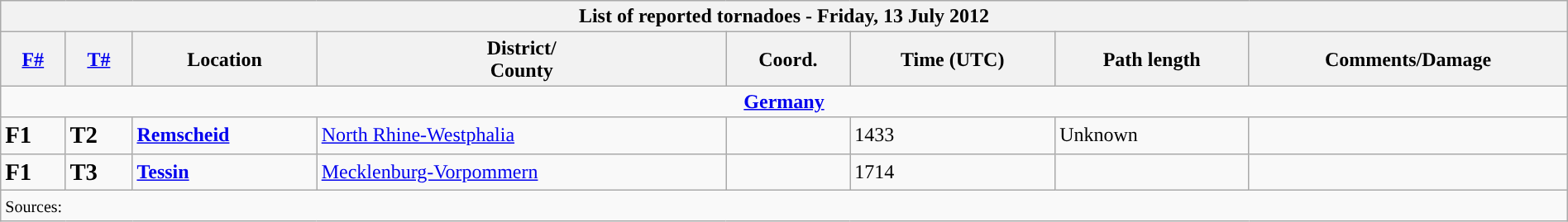<table class="wikitable collapsible" width="100%">
<tr>
<th colspan="8">List of reported tornadoes - Friday, 13 July 2012</th>
</tr>
<tr>
<th><a href='#'>F#</a></th>
<th><a href='#'>T#</a></th>
<th>Location</th>
<th>District/<br>County</th>
<th>Coord.</th>
<th>Time (UTC)</th>
<th>Path length</th>
<th>Comments/Damage</th>
</tr>
<tr>
<td colspan="8" align=center><strong><a href='#'>Germany</a></strong></td>
</tr>
<tr>
<td><big><strong>F1</strong></big></td>
<td><big><strong>T2</strong></big></td>
<td><strong><a href='#'>Remscheid</a></strong></td>
<td><a href='#'>North Rhine-Westphalia</a></td>
<td></td>
<td>1433</td>
<td>Unknown</td>
<td></td>
</tr>
<tr>
<td><big><strong>F1</strong></big></td>
<td><big><strong>T3</strong></big></td>
<td><strong><a href='#'>Tessin</a></strong></td>
<td><a href='#'>Mecklenburg-Vorpommern</a></td>
<td></td>
<td>1714</td>
<td></td>
<td></td>
</tr>
<tr>
<td colspan="8"><small>Sources:  </small></td>
</tr>
</table>
